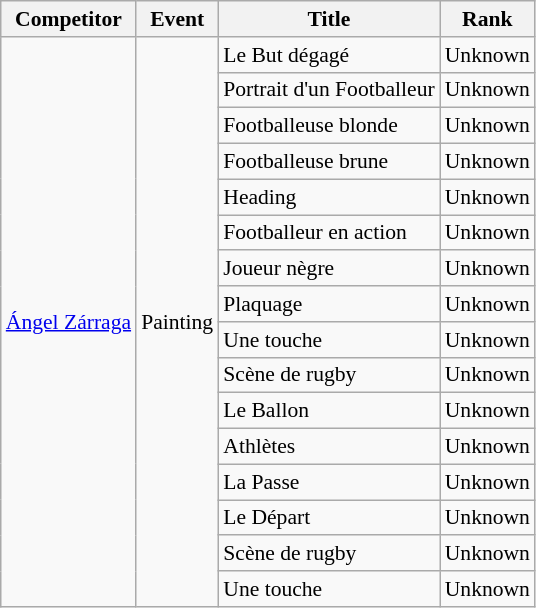<table class=wikitable style="font-size:90%">
<tr>
<th>Competitor</th>
<th>Event</th>
<th>Title</th>
<th>Rank</th>
</tr>
<tr align=center>
<td rowspan=16><a href='#'>Ángel Zárraga</a></td>
<td rowspan=16>Painting</td>
<td align=left>Le But dégagé</td>
<td>Unknown</td>
</tr>
<tr align=center>
<td align=left>Portrait d'un Footballeur</td>
<td>Unknown</td>
</tr>
<tr align=center>
<td align=left>Footballeuse blonde</td>
<td>Unknown</td>
</tr>
<tr align=center>
<td align=left>Footballeuse brune</td>
<td>Unknown</td>
</tr>
<tr align=center>
<td align=left>Heading</td>
<td>Unknown</td>
</tr>
<tr align=center>
<td align=left>Footballeur en action</td>
<td>Unknown</td>
</tr>
<tr align=center>
<td align=left>Joueur nègre</td>
<td>Unknown</td>
</tr>
<tr align=center>
<td align=left>Plaquage</td>
<td>Unknown</td>
</tr>
<tr align=center>
<td align=left>Une touche</td>
<td>Unknown</td>
</tr>
<tr align=center>
<td align=left>Scène de rugby</td>
<td>Unknown</td>
</tr>
<tr align=center>
<td align=left>Le Ballon</td>
<td>Unknown</td>
</tr>
<tr align=center>
<td align=left>Athlètes</td>
<td>Unknown</td>
</tr>
<tr align=center>
<td align=left>La Passe</td>
<td>Unknown</td>
</tr>
<tr align=center>
<td align=left>Le Départ</td>
<td>Unknown</td>
</tr>
<tr align=center>
<td align=left>Scène de rugby</td>
<td>Unknown</td>
</tr>
<tr align=center>
<td align=left>Une touche</td>
<td>Unknown</td>
</tr>
</table>
